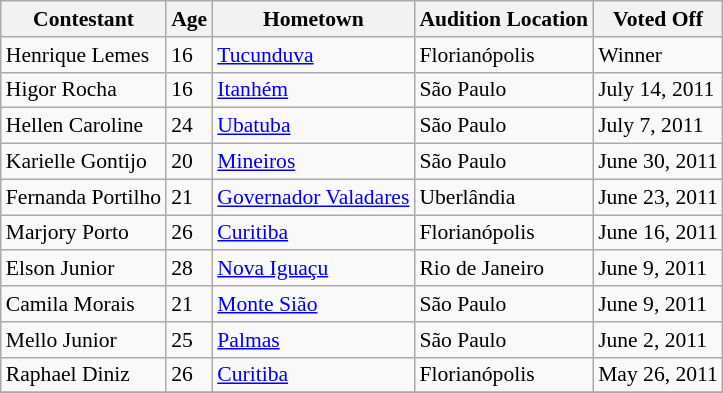<table class="wikitable" style="font-size: 90%;">
<tr>
<th>Contestant</th>
<th>Age</th>
<th>Hometown</th>
<th>Audition Location</th>
<th>Voted Off</th>
</tr>
<tr>
<td>Henrique Lemes</td>
<td>16</td>
<td><a href='#'>Tucunduva</a></td>
<td>Florianópolis</td>
<td>Winner</td>
</tr>
<tr>
<td>Higor Rocha</td>
<td>16</td>
<td><a href='#'>Itanhém</a></td>
<td>São Paulo</td>
<td>July 14, 2011</td>
</tr>
<tr>
<td>Hellen Caroline</td>
<td>24</td>
<td><a href='#'>Ubatuba</a></td>
<td>São Paulo</td>
<td>July 7, 2011</td>
</tr>
<tr>
<td>Karielle Gontijo</td>
<td>20</td>
<td><a href='#'>Mineiros</a></td>
<td>São Paulo</td>
<td>June 30, 2011</td>
</tr>
<tr>
<td>Fernanda Portilho</td>
<td>21</td>
<td><a href='#'>Governador Valadares</a></td>
<td>Uberlândia</td>
<td>June 23, 2011</td>
</tr>
<tr>
<td>Marjory Porto</td>
<td>26</td>
<td><a href='#'>Curitiba</a></td>
<td>Florianópolis</td>
<td>June 16, 2011</td>
</tr>
<tr>
<td>Elson Junior</td>
<td>28</td>
<td><a href='#'>Nova Iguaçu</a></td>
<td>Rio de Janeiro</td>
<td>June 9, 2011</td>
</tr>
<tr>
<td>Camila Morais</td>
<td>21</td>
<td><a href='#'>Monte Sião</a></td>
<td>São Paulo</td>
<td>June 9, 2011</td>
</tr>
<tr>
<td>Mello Junior</td>
<td>25</td>
<td><a href='#'>Palmas</a></td>
<td>São Paulo</td>
<td>June 2, 2011</td>
</tr>
<tr>
<td>Raphael Diniz</td>
<td>26</td>
<td><a href='#'>Curitiba</a></td>
<td>Florianópolis</td>
<td>May 26, 2011</td>
</tr>
<tr>
</tr>
</table>
